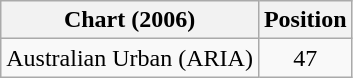<table class="wikitable">
<tr>
<th>Chart (2006)</th>
<th>Position</th>
</tr>
<tr>
<td>Australian Urban (ARIA)</td>
<td style="text-align:center;">47</td>
</tr>
</table>
